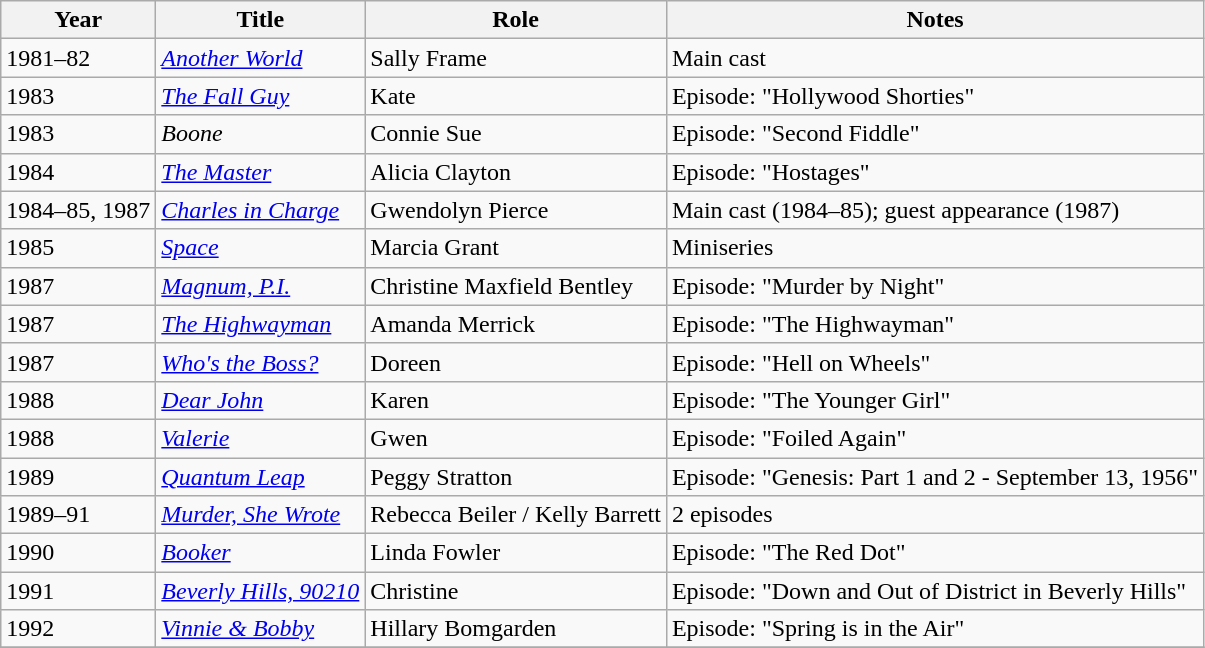<table class="wikitable sortable">
<tr>
<th>Year</th>
<th>Title</th>
<th>Role</th>
<th>Notes</th>
</tr>
<tr>
<td>1981–82</td>
<td><em><a href='#'>Another World</a></em></td>
<td>Sally Frame</td>
<td>Main cast</td>
</tr>
<tr>
<td>1983</td>
<td><em><a href='#'>The Fall Guy</a></em></td>
<td>Kate</td>
<td>Episode: "Hollywood Shorties"</td>
</tr>
<tr>
<td>1983</td>
<td><em>Boone</em></td>
<td>Connie Sue</td>
<td>Episode: "Second Fiddle"</td>
</tr>
<tr>
<td>1984</td>
<td><em><a href='#'>The Master</a></em></td>
<td>Alicia Clayton</td>
<td>Episode: "Hostages"</td>
</tr>
<tr>
<td>1984–85, 1987</td>
<td><em><a href='#'>Charles in Charge</a></em></td>
<td>Gwendolyn Pierce</td>
<td>Main cast (1984–85); guest appearance (1987)</td>
</tr>
<tr>
<td>1985</td>
<td><em><a href='#'>Space</a></em></td>
<td>Marcia Grant</td>
<td>Miniseries</td>
</tr>
<tr>
<td>1987</td>
<td><em><a href='#'>Magnum, P.I.</a></em></td>
<td>Christine Maxfield Bentley</td>
<td>Episode: "Murder by Night"</td>
</tr>
<tr>
<td>1987</td>
<td><em><a href='#'>The Highwayman</a></em></td>
<td>Amanda Merrick</td>
<td>Episode: "The Highwayman"</td>
</tr>
<tr>
<td>1987</td>
<td><em><a href='#'>Who's the Boss?</a></em></td>
<td>Doreen</td>
<td>Episode: "Hell on Wheels"</td>
</tr>
<tr>
<td>1988</td>
<td><em><a href='#'>Dear John</a></em></td>
<td>Karen</td>
<td>Episode: "The Younger Girl"</td>
</tr>
<tr>
<td>1988</td>
<td><em><a href='#'>Valerie</a></em></td>
<td>Gwen</td>
<td>Episode: "Foiled Again"</td>
</tr>
<tr>
<td>1989</td>
<td><em><a href='#'>Quantum Leap</a></em></td>
<td>Peggy Stratton</td>
<td>Episode: "Genesis: Part 1 and 2 - September 13, 1956"</td>
</tr>
<tr>
<td>1989–91</td>
<td><em><a href='#'>Murder, She Wrote</a></em></td>
<td>Rebecca Beiler / Kelly Barrett</td>
<td>2 episodes</td>
</tr>
<tr>
<td>1990</td>
<td><em><a href='#'>Booker</a></em></td>
<td>Linda Fowler</td>
<td>Episode: "The Red Dot"</td>
</tr>
<tr>
<td>1991</td>
<td><em><a href='#'>Beverly Hills, 90210</a></em></td>
<td>Christine</td>
<td>Episode: "Down and Out of District in Beverly Hills"</td>
</tr>
<tr>
<td>1992</td>
<td><em><a href='#'>Vinnie & Bobby</a></em></td>
<td>Hillary Bomgarden</td>
<td>Episode: "Spring is in the Air"</td>
</tr>
<tr>
</tr>
</table>
